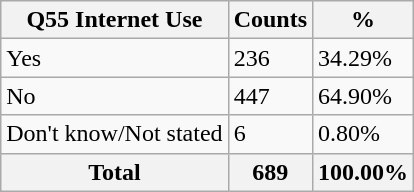<table class="wikitable sortable">
<tr>
<th>Q55 Internet Use</th>
<th>Counts</th>
<th>%</th>
</tr>
<tr>
<td>Yes</td>
<td>236</td>
<td>34.29%</td>
</tr>
<tr>
<td>No</td>
<td>447</td>
<td>64.90%</td>
</tr>
<tr>
<td>Don't know/Not stated</td>
<td>6</td>
<td>0.80%</td>
</tr>
<tr>
<th>Total</th>
<th>689</th>
<th>100.00%</th>
</tr>
</table>
